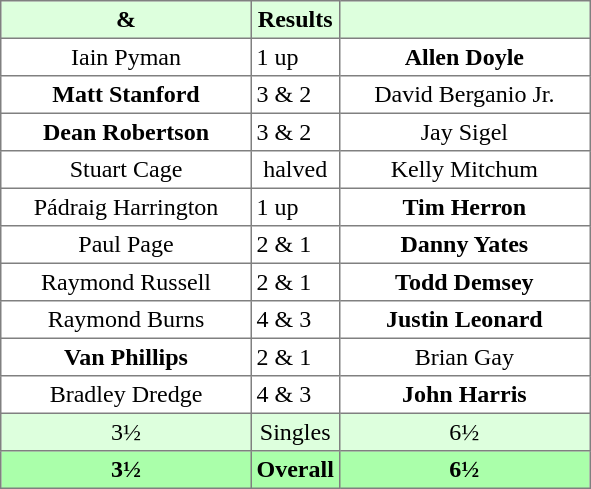<table border="1" cellpadding="3" style="border-collapse: collapse; text-align:center;">
<tr style="background:#ddffdd;">
<th width=160> & </th>
<th>Results</th>
<th width=160></th>
</tr>
<tr>
<td>Iain Pyman</td>
<td align=left> 1 up</td>
<td><strong>Allen Doyle</strong></td>
</tr>
<tr>
<td><strong>Matt Stanford</strong></td>
<td align=left> 3 & 2</td>
<td>David Berganio Jr.</td>
</tr>
<tr>
<td><strong>Dean Robertson</strong></td>
<td align=left> 3 & 2</td>
<td>Jay Sigel</td>
</tr>
<tr>
<td>Stuart Cage</td>
<td>halved</td>
<td>Kelly Mitchum</td>
</tr>
<tr>
<td>Pádraig Harrington</td>
<td align=left> 1 up</td>
<td><strong>Tim Herron</strong></td>
</tr>
<tr>
<td>Paul Page</td>
<td align=left> 2 & 1</td>
<td><strong>Danny Yates</strong></td>
</tr>
<tr>
<td>Raymond Russell</td>
<td align=left> 2 & 1</td>
<td><strong>Todd Demsey</strong></td>
</tr>
<tr>
<td>Raymond Burns</td>
<td align=left> 4 & 3</td>
<td><strong>Justin Leonard</strong></td>
</tr>
<tr>
<td><strong>Van Phillips</strong></td>
<td align=left> 2 & 1</td>
<td>Brian Gay</td>
</tr>
<tr>
<td>Bradley Dredge</td>
<td align=left> 4 & 3</td>
<td><strong>John Harris</strong></td>
</tr>
<tr style="background:#ddffdd;">
<td>3½</td>
<td>Singles</td>
<td>6½</td>
</tr>
<tr style="background:#aaffaa;">
<th>3½</th>
<th>Overall</th>
<th>6½</th>
</tr>
</table>
